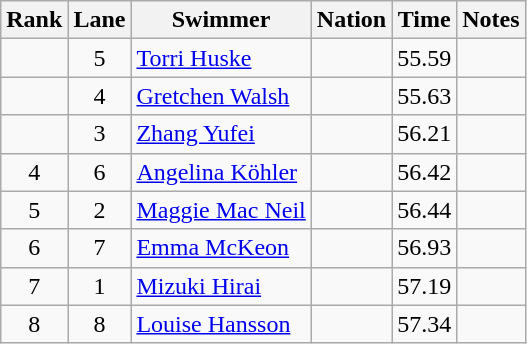<table class="wikitable sortable mw-collapsible" style="text-align:center">
<tr>
<th scope="col">Rank</th>
<th scope="col">Lane</th>
<th scope="col">Swimmer</th>
<th scope="col">Nation</th>
<th scope="col">Time</th>
<th scope="col">Notes</th>
</tr>
<tr>
<td></td>
<td>5</td>
<td align="left"><a href='#'>Torri Huske</a></td>
<td align="left"></td>
<td>55.59</td>
<td></td>
</tr>
<tr>
<td></td>
<td>4</td>
<td align="left"><a href='#'>Gretchen Walsh</a></td>
<td align="left"></td>
<td>55.63</td>
<td></td>
</tr>
<tr>
<td></td>
<td>3</td>
<td align="left"><a href='#'>Zhang Yufei</a></td>
<td align="left"></td>
<td>56.21</td>
<td></td>
</tr>
<tr>
<td>4</td>
<td>6</td>
<td align="left"><a href='#'>Angelina Köhler</a></td>
<td align="left"></td>
<td>56.42</td>
<td></td>
</tr>
<tr>
<td>5</td>
<td>2</td>
<td align="left"><a href='#'>Maggie Mac Neil</a></td>
<td align="left"></td>
<td>56.44</td>
<td></td>
</tr>
<tr>
<td>6</td>
<td>7</td>
<td align="left"><a href='#'>Emma McKeon</a></td>
<td align="left"></td>
<td>56.93</td>
<td></td>
</tr>
<tr>
<td>7</td>
<td>1</td>
<td align="left"><a href='#'>Mizuki Hirai</a></td>
<td align="left"></td>
<td>57.19</td>
<td></td>
</tr>
<tr>
<td>8</td>
<td>8</td>
<td align="left"><a href='#'>Louise Hansson</a></td>
<td align="left"></td>
<td>57.34</td>
<td></td>
</tr>
</table>
